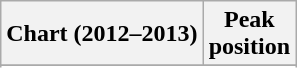<table class="wikitable sortable plainrowheaders" style="text-align:center">
<tr>
<th scope="col">Chart (2012–2013)</th>
<th scope="col">Peak<br> position</th>
</tr>
<tr>
</tr>
<tr>
</tr>
</table>
